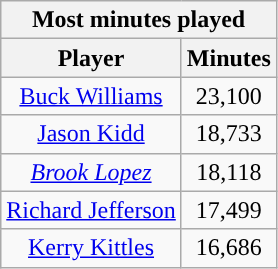<table class="wikitable sortable" style="text-align:center">
<tr>
<th colspan="2" style="text-align:center; ">Most minutes played</th>
</tr>
<tr>
<th style="text-align:center; ">Player</th>
<th style="text-align:center; ">Minutes</th>
</tr>
<tr>
<td><a href='#'>Buck Williams</a></td>
<td>23,100</td>
</tr>
<tr>
<td><a href='#'>Jason Kidd</a></td>
<td>18,733</td>
</tr>
<tr>
<td><em><a href='#'>Brook Lopez</a></em></td>
<td>18,118</td>
</tr>
<tr>
<td><a href='#'>Richard Jefferson</a></td>
<td>17,499</td>
</tr>
<tr>
<td><a href='#'>Kerry Kittles</a></td>
<td>16,686</td>
</tr>
</table>
